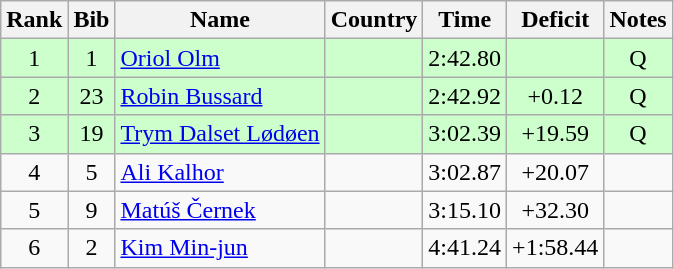<table class="wikitable" style="text-align:center;">
<tr>
<th>Rank</th>
<th>Bib</th>
<th>Name</th>
<th>Country</th>
<th>Time</th>
<th>Deficit</th>
<th>Notes</th>
</tr>
<tr bgcolor=ccffcc>
<td>1</td>
<td>1</td>
<td align=left><a href='#'>Oriol Olm</a></td>
<td align=left></td>
<td>2:42.80</td>
<td></td>
<td>Q</td>
</tr>
<tr bgcolor=ccffcc>
<td>2</td>
<td>23</td>
<td align=left><a href='#'>Robin Bussard</a></td>
<td align=left></td>
<td>2:42.92</td>
<td>+0.12</td>
<td>Q</td>
</tr>
<tr bgcolor=ccffcc>
<td>3</td>
<td>19</td>
<td align=left><a href='#'>Trym Dalset Lødøen</a></td>
<td align=left></td>
<td>3:02.39</td>
<td>+19.59</td>
<td>Q</td>
</tr>
<tr>
<td>4</td>
<td>5</td>
<td align=left><a href='#'>Ali Kalhor</a></td>
<td align=left></td>
<td>3:02.87</td>
<td>+20.07</td>
<td></td>
</tr>
<tr>
<td>5</td>
<td>9</td>
<td align=left><a href='#'>Matúš Černek</a></td>
<td align=left></td>
<td>3:15.10</td>
<td>+32.30</td>
<td></td>
</tr>
<tr>
<td>6</td>
<td>2</td>
<td align=left><a href='#'>Kim Min-jun</a></td>
<td align=left></td>
<td>4:41.24</td>
<td>+1:58.44</td>
<td></td>
</tr>
</table>
